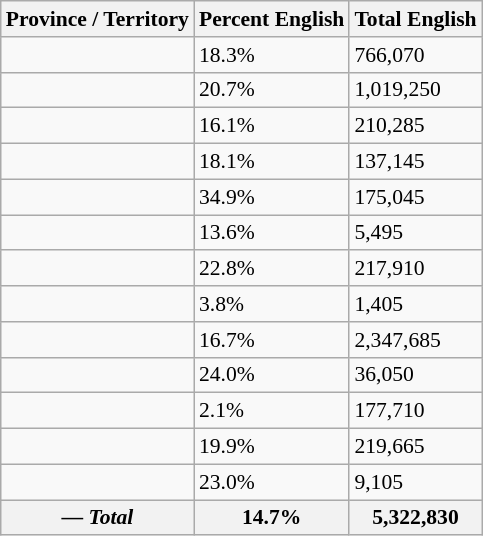<table class="wikitable sortable collapsible" style="font-size: 90%;">
<tr>
<th>Province / Territory</th>
<th>Percent English</th>
<th>Total English</th>
</tr>
<tr>
<td></td>
<td>18.3%</td>
<td>766,070</td>
</tr>
<tr>
<td></td>
<td>20.7%</td>
<td>1,019,250</td>
</tr>
<tr>
<td></td>
<td>16.1%</td>
<td>210,285</td>
</tr>
<tr>
<td></td>
<td>18.1%</td>
<td>137,145</td>
</tr>
<tr>
<td></td>
<td>34.9%</td>
<td>175,045</td>
</tr>
<tr>
<td></td>
<td>13.6%</td>
<td>5,495</td>
</tr>
<tr>
<td></td>
<td>22.8%</td>
<td>217,910</td>
</tr>
<tr>
<td></td>
<td>3.8%</td>
<td>1,405</td>
</tr>
<tr>
<td></td>
<td>16.7%</td>
<td>2,347,685</td>
</tr>
<tr>
<td></td>
<td>24.0%</td>
<td>36,050</td>
</tr>
<tr>
<td></td>
<td>2.1%</td>
<td>177,710</td>
</tr>
<tr>
<td></td>
<td>19.9%</td>
<td>219,665</td>
</tr>
<tr>
<td></td>
<td>23.0%</td>
<td>9,105</td>
</tr>
<tr>
<th><strong></strong> — <em>Total</em></th>
<th>14.7%</th>
<th>5,322,830</th>
</tr>
</table>
